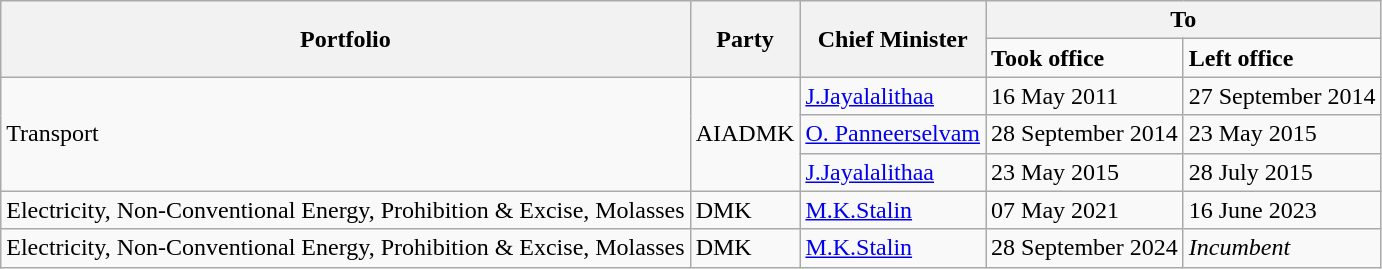<table class="wikitable">
<tr>
<th rowspan="2">Portfolio</th>
<th rowspan="2">Party</th>
<th rowspan="2">Chief Minister</th>
<th colspan="2">To</th>
</tr>
<tr>
<td><strong>Took office</strong></td>
<td><strong>Left office</strong></td>
</tr>
<tr>
<td rowspan="3">Transport</td>
<td rowspan="3">AIADMK</td>
<td><a href='#'>J.Jayalalithaa</a></td>
<td>16 May 2011</td>
<td>27 September 2014</td>
</tr>
<tr>
<td><a href='#'>O. Panneerselvam</a></td>
<td>28 September 2014</td>
<td>23 May 2015</td>
</tr>
<tr>
<td><a href='#'>J.Jayalalithaa</a></td>
<td>23 May 2015</td>
<td>28 July 2015</td>
</tr>
<tr>
<td>Electricity, Non-Conventional Energy, Prohibition & Excise, Molasses</td>
<td>DMK</td>
<td><a href='#'>M.K.Stalin</a></td>
<td>07 May 2021</td>
<td>16 June 2023</td>
</tr>
<tr>
<td>Electricity, Non-Conventional Energy, Prohibition & Excise, Molasses</td>
<td>DMK</td>
<td><a href='#'>M.K.Stalin</a></td>
<td>28 September 2024</td>
<td><em>Incumbent</em></td>
</tr>
</table>
